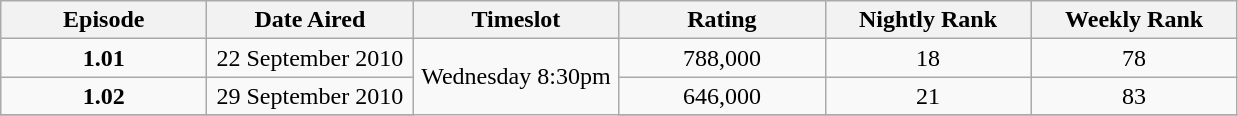<table class="wikitable">
<tr>
<th width="130">Episode</th>
<th width="130">Date Aired</th>
<th width="130">Timeslot</th>
<th width="130">Rating</th>
<th width="130">Nightly Rank</th>
<th width="130">Weekly Rank</th>
</tr>
<tr>
<td style="text-align:center"><strong>1.01</strong></td>
<td style="text-align:center">22 September 2010</td>
<td style="text-align:center" rowspan="3">Wednesday 8:30pm</td>
<td style="text-align:center">788,000</td>
<td style="text-align:center">18</td>
<td style="text-align:center">78</td>
</tr>
<tr>
<td style="text-align:center"><strong>1.02</strong></td>
<td style="text-align:center">29 September 2010</td>
<td style="text-align:center">646,000</td>
<td style="text-align:center">21</td>
<td style="text-align:center">83</td>
</tr>
<tr>
</tr>
</table>
